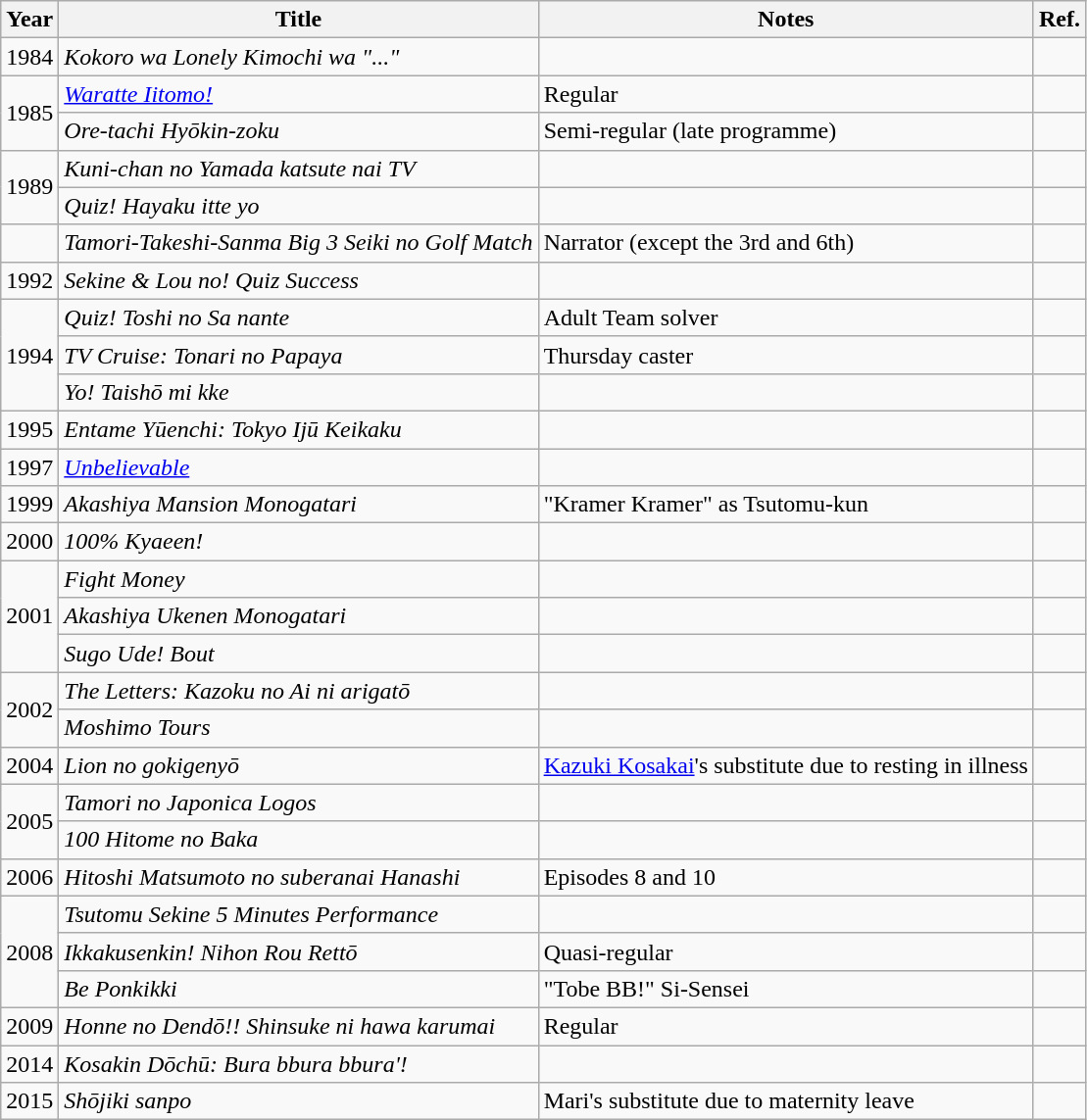<table class="wikitable">
<tr>
<th>Year</th>
<th>Title</th>
<th>Notes</th>
<th>Ref.</th>
</tr>
<tr>
<td>1984</td>
<td><em>Kokoro wa Lonely Kimochi wa "..."</em></td>
<td></td>
<td></td>
</tr>
<tr>
<td rowspan="2">1985</td>
<td><em><a href='#'>Waratte Iitomo!</a></em></td>
<td>Regular</td>
<td></td>
</tr>
<tr>
<td><em>Ore-tachi Hyōkin-zoku</em></td>
<td>Semi-regular (late programme)</td>
<td></td>
</tr>
<tr>
<td rowspan="2">1989</td>
<td><em>Kuni-chan no Yamada katsute nai TV</em></td>
<td></td>
<td></td>
</tr>
<tr>
<td><em>Quiz! Hayaku itte yo</em></td>
<td></td>
<td></td>
</tr>
<tr>
<td></td>
<td><em>Tamori-Takeshi-Sanma Big 3 Seiki no Golf Match</em></td>
<td>Narrator (except the 3rd and 6th)</td>
<td></td>
</tr>
<tr>
<td>1992</td>
<td><em>Sekine & Lou no! Quiz Success</em></td>
<td></td>
<td></td>
</tr>
<tr>
<td rowspan="3">1994</td>
<td><em>Quiz! Toshi no Sa nante</em></td>
<td>Adult Team solver</td>
<td></td>
</tr>
<tr>
<td><em>TV Cruise: Tonari no Papaya</em></td>
<td>Thursday caster</td>
<td></td>
</tr>
<tr>
<td><em>Yo! Taishō mi kke</em></td>
<td></td>
<td></td>
</tr>
<tr>
<td>1995</td>
<td><em>Entame Yūenchi: Tokyo Ijū Keikaku</em></td>
<td></td>
<td></td>
</tr>
<tr>
<td>1997</td>
<td><em><a href='#'>Unbelievable</a></em></td>
<td></td>
<td></td>
</tr>
<tr>
<td>1999</td>
<td><em>Akashiya Mansion Monogatari</em></td>
<td>"Kramer Kramer" as Tsutomu-kun</td>
<td></td>
</tr>
<tr>
<td>2000</td>
<td><em>100% Kyaeen!</em></td>
<td></td>
<td></td>
</tr>
<tr>
<td rowspan="3">2001</td>
<td><em>Fight Money</em></td>
<td></td>
<td></td>
</tr>
<tr>
<td><em>Akashiya Ukenen Monogatari</em></td>
<td></td>
<td></td>
</tr>
<tr>
<td><em>Sugo Ude! Bout</em></td>
<td></td>
<td></td>
</tr>
<tr>
<td rowspan="2">2002</td>
<td><em>The Letters: Kazoku no Ai ni arigatō</em></td>
<td></td>
<td></td>
</tr>
<tr>
<td><em>Moshimo Tours</em></td>
<td></td>
<td></td>
</tr>
<tr>
<td>2004</td>
<td><em>Lion no gokigenyō</em></td>
<td><a href='#'>Kazuki Kosakai</a>'s substitute due to resting in illness</td>
<td></td>
</tr>
<tr>
<td rowspan="2">2005</td>
<td><em>Tamori no Japonica Logos</em></td>
<td></td>
<td></td>
</tr>
<tr>
<td><em>100 Hitome no Baka</em></td>
<td></td>
<td></td>
</tr>
<tr>
<td>2006</td>
<td><em>Hitoshi Matsumoto no suberanai Hanashi</em></td>
<td>Episodes 8 and 10</td>
<td></td>
</tr>
<tr>
<td rowspan="3">2008</td>
<td><em>Tsutomu Sekine 5 Minutes Performance</em></td>
<td></td>
<td></td>
</tr>
<tr>
<td><em>Ikkakusenkin! Nihon Rou Rettō</em></td>
<td>Quasi-regular</td>
<td></td>
</tr>
<tr>
<td><em>Be Ponkikki</em></td>
<td>"Tobe BB!" Si-Sensei</td>
<td></td>
</tr>
<tr>
<td>2009</td>
<td><em>Honne no Dendō!! Shinsuke ni hawa karumai</em></td>
<td>Regular</td>
<td></td>
</tr>
<tr>
<td>2014</td>
<td><em>Kosakin Dōchū: Bura bbura bbura'!</em></td>
<td></td>
<td></td>
</tr>
<tr>
<td>2015</td>
<td><em>Shōjiki sanpo</em></td>
<td>Mari's substitute due to maternity leave</td>
<td></td>
</tr>
</table>
